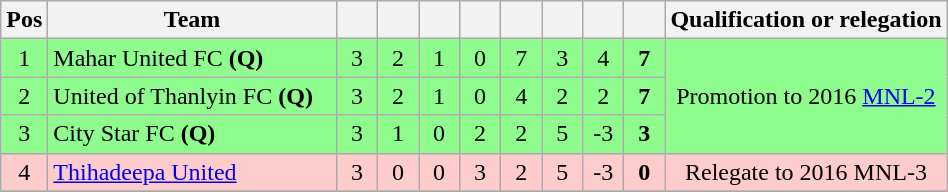<table class="wikitable" style="text-align: center;">
<tr>
<th width="4">Pos</th>
<th width="185">Team</th>
<th width="20"></th>
<th width="20"></th>
<th width="20"></th>
<th width="20"></th>
<th width="20"></th>
<th width="20"></th>
<th width="20"></th>
<th width="20"></th>
<th>Qualification or relegation</th>
</tr>
<tr style="background:#8FFD8E">
<td>1</td>
<td align=left>Mahar United FC <strong>(Q)</strong></td>
<td>3</td>
<td>2</td>
<td>1</td>
<td>0</td>
<td>7</td>
<td>3</td>
<td>4</td>
<td><strong>7</strong></td>
<td rowspan=3>Promotion to 2016 <a href='#'>MNL-2</a></td>
</tr>
<tr style="background:#8FFD8E">
<td>2</td>
<td align=left>United of Thanlyin FC <strong>(Q)</strong></td>
<td>3</td>
<td>2</td>
<td>1</td>
<td>0</td>
<td>4</td>
<td>2</td>
<td>2</td>
<td><strong>7</strong></td>
</tr>
<tr style="background:#8FFD8E">
<td>3</td>
<td align=left>City Star FC <strong>(Q)</strong></td>
<td>3</td>
<td>1</td>
<td>0</td>
<td>2</td>
<td>2</td>
<td>5</td>
<td>-3</td>
<td><strong>3</strong></td>
</tr>
<tr style="background:#FFCCCC">
<td>4</td>
<td align=left><a href='#'>Thihadeepa United</a></td>
<td>3</td>
<td>0</td>
<td>0</td>
<td>3</td>
<td>2</td>
<td>5</td>
<td>-3</td>
<td><strong>0</strong></td>
<td rowspan=1>Relegate to 2016 MNL-3</td>
</tr>
<tr>
</tr>
</table>
